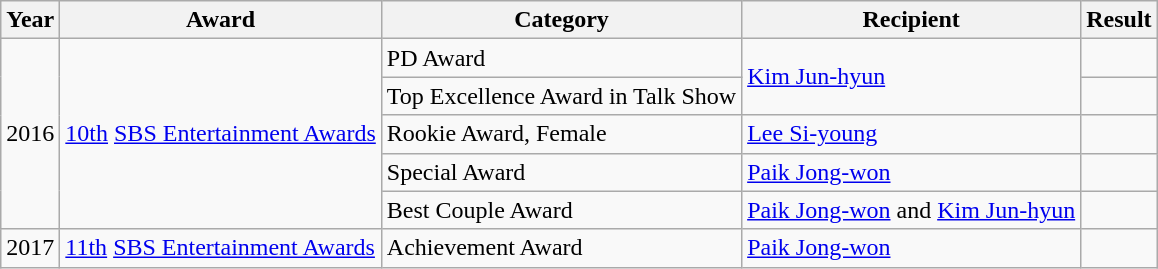<table class="wikitable">
<tr>
<th>Year</th>
<th>Award</th>
<th>Category</th>
<th>Recipient</th>
<th>Result</th>
</tr>
<tr>
<td rowspan=5>2016</td>
<td rowspan=5><a href='#'>10th</a> <a href='#'>SBS Entertainment Awards</a></td>
<td>PD Award</td>
<td rowspan=2><a href='#'>Kim Jun-hyun</a></td>
<td></td>
</tr>
<tr>
<td>Top Excellence Award in Talk Show</td>
<td></td>
</tr>
<tr>
<td>Rookie Award, Female</td>
<td><a href='#'>Lee Si-young</a></td>
<td></td>
</tr>
<tr>
<td>Special Award</td>
<td><a href='#'>Paik Jong-won</a></td>
<td></td>
</tr>
<tr>
<td>Best Couple Award</td>
<td><a href='#'>Paik Jong-won</a> and <a href='#'>Kim Jun-hyun</a></td>
<td></td>
</tr>
<tr>
<td>2017</td>
<td><a href='#'>11th</a> <a href='#'>SBS Entertainment Awards</a></td>
<td>Achievement Award</td>
<td><a href='#'>Paik Jong-won</a></td>
<td></td>
</tr>
</table>
